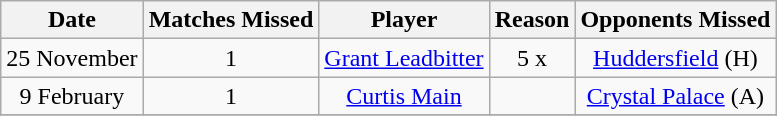<table class="wikitable" style="text-align: center">
<tr>
<th>Date</th>
<th>Matches Missed</th>
<th>Player</th>
<th>Reason</th>
<th>Opponents Missed</th>
</tr>
<tr>
<td>25 November</td>
<td>1</td>
<td><a href='#'>Grant Leadbitter</a></td>
<td>5 x </td>
<td><a href='#'>Huddersfield</a> (H)</td>
</tr>
<tr>
<td>9 February</td>
<td>1</td>
<td><a href='#'>Curtis Main</a></td>
<td></td>
<td><a href='#'>Crystal Palace</a> (A)</td>
</tr>
<tr>
</tr>
</table>
